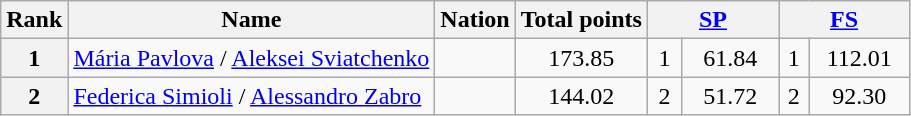<table class="wikitable sortable">
<tr>
<th>Rank</th>
<th>Name</th>
<th>Nation</th>
<th>Total points</th>
<th colspan=2 width=80px><a href='#'>SP</a></th>
<th colspan=2 width=80px><a href='#'>FS</a></th>
</tr>
<tr>
<th>1</th>
<td><a href='#'>Mária Pavlova</a> / <a href='#'>Aleksei Sviatchenko</a></td>
<td></td>
<td align=center>173.85</td>
<td align=center>1</td>
<td align=center>61.84</td>
<td align=center>1</td>
<td align=center>112.01</td>
</tr>
<tr>
<th>2</th>
<td><a href='#'>Federica Simioli</a> / <a href='#'>Alessandro Zabro</a></td>
<td></td>
<td align=center>144.02</td>
<td align=center>2</td>
<td align=center>51.72</td>
<td align=center>2</td>
<td align=center>92.30</td>
</tr>
</table>
